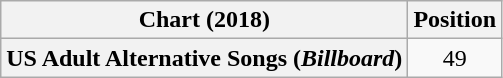<table class="wikitable plainrowheaders">
<tr>
<th>Chart (2018)</th>
<th>Position</th>
</tr>
<tr>
<th scope="row">US Adult Alternative Songs (<em>Billboard</em>)</th>
<td style="text-align:center;">49</td>
</tr>
</table>
